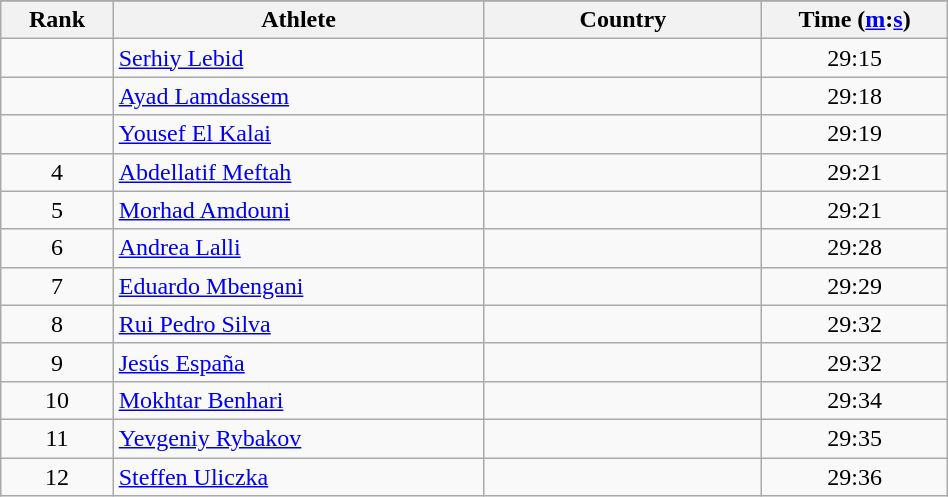<table class="wikitable" width=50%>
<tr>
</tr>
<tr>
<th width=5%>Rank</th>
<th width=20%>Athlete</th>
<th width=15%>Country</th>
<th width=10%>Time (<a href='#'>m</a>:<a href='#'>s</a>)</th>
</tr>
<tr align="center">
<td></td>
<td align="left"><a href='#'>Serhiy Lebid</a></td>
<td align="left"></td>
<td>29:15</td>
</tr>
<tr align="center">
<td></td>
<td align="left"><a href='#'>Ayad Lamdassem</a></td>
<td align="left"></td>
<td>29:18</td>
</tr>
<tr align="center">
<td></td>
<td align="left"><a href='#'>Yousef El Kalai</a></td>
<td align="left"></td>
<td>29:19</td>
</tr>
<tr align="center">
<td>4</td>
<td align="left"><a href='#'>Abdellatif Meftah</a></td>
<td align="left"></td>
<td>29:21</td>
</tr>
<tr align="center">
<td>5</td>
<td align="left"><a href='#'>Morhad Amdouni</a></td>
<td align="left"></td>
<td>29:21</td>
</tr>
<tr align="center">
<td>6</td>
<td align="left"><a href='#'>Andrea Lalli</a></td>
<td align="left"></td>
<td>29:28</td>
</tr>
<tr align="center">
<td>7</td>
<td align="left"><a href='#'>Eduardo Mbengani</a></td>
<td align="left"></td>
<td>29:29</td>
</tr>
<tr align="center">
<td>8</td>
<td align="left"><a href='#'>Rui Pedro Silva</a></td>
<td align="left"></td>
<td>29:32</td>
</tr>
<tr align="center">
<td>9</td>
<td align="left"><a href='#'>Jesús España</a></td>
<td align="left"></td>
<td>29:32</td>
</tr>
<tr align="center">
<td>10</td>
<td align="left"><a href='#'>Mokhtar Benhari</a></td>
<td align="left"></td>
<td>29:34</td>
</tr>
<tr align="center">
<td>11</td>
<td align="left"><a href='#'>Yevgeniy Rybakov</a></td>
<td align="left"></td>
<td>29:35</td>
</tr>
<tr align="center">
<td>12</td>
<td align="left"><a href='#'>Steffen Uliczka</a></td>
<td align="left"></td>
<td>29:36</td>
</tr>
</table>
